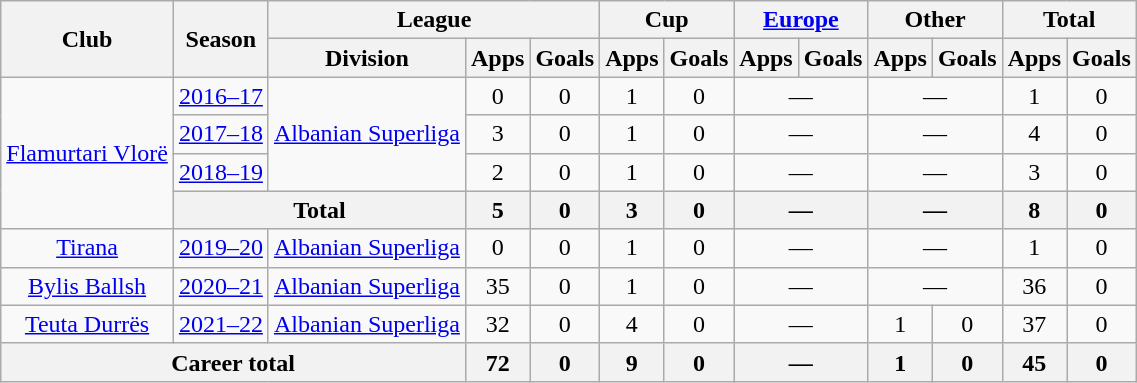<table class="wikitable" style="text-align:center">
<tr>
<th rowspan="2">Club</th>
<th rowspan="2">Season</th>
<th colspan="3">League</th>
<th colspan="2">Cup</th>
<th colspan="2"><a href='#'>Europe</a></th>
<th colspan="2">Other</th>
<th colspan="2">Total</th>
</tr>
<tr>
<th>Division</th>
<th>Apps</th>
<th>Goals</th>
<th>Apps</th>
<th>Goals</th>
<th>Apps</th>
<th>Goals</th>
<th>Apps</th>
<th>Goals</th>
<th>Apps</th>
<th>Goals</th>
</tr>
<tr>
<td rowspan="4" valign="center"><a href='#'>Flamurtari Vlorë</a></td>
<td><a href='#'>2016–17</a></td>
<td rowspan="3"><a href='#'>Albanian Superliga</a></td>
<td>0</td>
<td>0</td>
<td>1</td>
<td>0</td>
<td colspan="2">—</td>
<td colspan="2">—</td>
<td>1</td>
<td>0</td>
</tr>
<tr>
<td><a href='#'>2017–18</a></td>
<td>3</td>
<td>0</td>
<td>1</td>
<td>0</td>
<td colspan="2">—</td>
<td colspan="2">—</td>
<td>4</td>
<td>0</td>
</tr>
<tr>
<td><a href='#'>2018–19</a></td>
<td>2</td>
<td>0</td>
<td>1</td>
<td>0</td>
<td colspan="2">—</td>
<td colspan="2">—</td>
<td>3</td>
<td>0</td>
</tr>
<tr>
<th colspan="2" valign="center">Total</th>
<th>5</th>
<th>0</th>
<th>3</th>
<th>0</th>
<th colspan="2">—</th>
<th colspan="2">—</th>
<th>8</th>
<th>0</th>
</tr>
<tr>
<td rowspan="1" valign="center"><a href='#'>Tirana</a></td>
<td><a href='#'>2019–20</a></td>
<td rowspan="1"><a href='#'>Albanian Superliga</a></td>
<td>0</td>
<td>0</td>
<td>1</td>
<td>0</td>
<td colspan="2">—</td>
<td colspan="2">—</td>
<td>1</td>
<td>0</td>
</tr>
<tr>
<td rowspan="1" valign="center"><a href='#'>Bylis Ballsh</a></td>
<td><a href='#'>2020–21</a></td>
<td rowspan="1"><a href='#'>Albanian Superliga</a></td>
<td>35</td>
<td>0</td>
<td>1</td>
<td>0</td>
<td colspan="2">—</td>
<td colspan="2">—</td>
<td>36</td>
<td>0</td>
</tr>
<tr>
<td rowspan="1" valign="center"><a href='#'>Teuta Durrës</a></td>
<td><a href='#'>2021–22</a></td>
<td rowspan="1"><a href='#'>Albanian Superliga</a></td>
<td>32</td>
<td>0</td>
<td>4</td>
<td>0</td>
<td colspan="2">—</td>
<td>1</td>
<td>0</td>
<td>37</td>
<td>0</td>
</tr>
<tr>
<th colspan="3">Career total</th>
<th>72</th>
<th>0</th>
<th>9</th>
<th>0</th>
<th colspan="2">—</th>
<th>1</th>
<th>0</th>
<th>45</th>
<th>0</th>
</tr>
</table>
